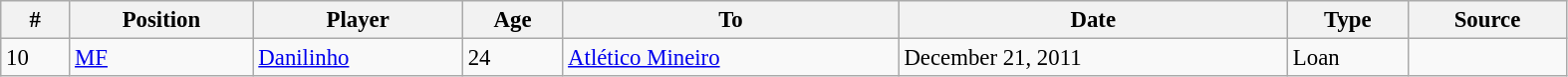<table class="wikitable sortable" style="width:83%; text-align:center; font-size:95%; text-align:left;">
<tr>
<th><strong>#</strong></th>
<th><strong>Position</strong></th>
<th><strong>Player</strong></th>
<th><strong>Age</strong></th>
<th><strong>To</strong></th>
<th><strong>Date</strong></th>
<th><strong>Type</strong></th>
<th><strong>Source</strong></th>
</tr>
<tr>
<td>10</td>
<td><a href='#'>MF</a></td>
<td> <a href='#'>Danilinho</a></td>
<td>24</td>
<td> <a href='#'>Atlético Mineiro</a></td>
<td>December 21, 2011</td>
<td>Loan</td>
<td></td>
</tr>
</table>
